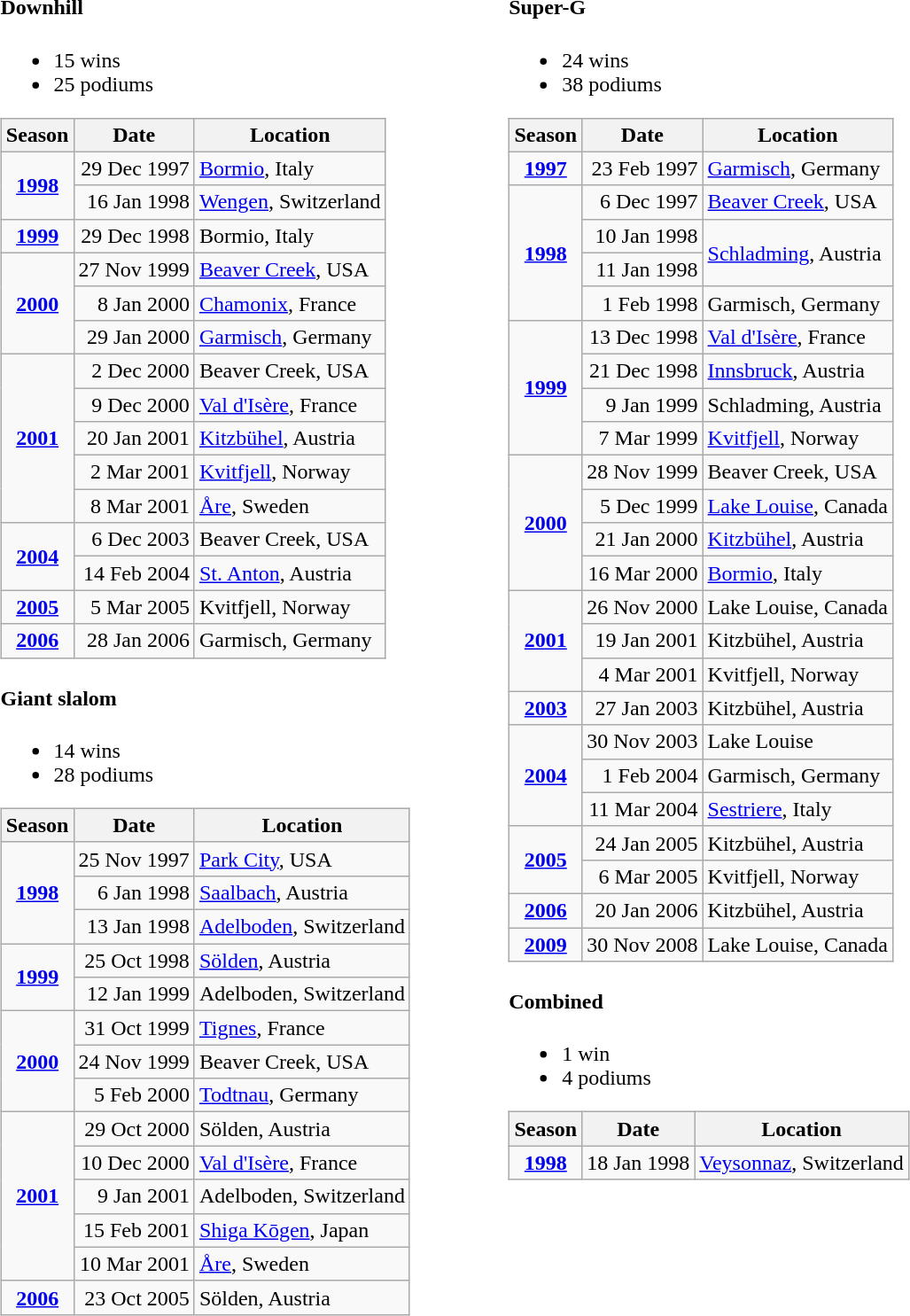<table>
<tr valign=top>
<td><br><h4>Downhill</h4><ul><li>15 wins</li><li>25 podiums</li></ul><table class="wikitable">
<tr>
<th>Season</th>
<th>Date</th>
<th>Location</th>
</tr>
<tr>
<td align=center rowspan=2><strong><a href='#'>1998</a></strong></td>
<td align=right>29 Dec 1997</td>
<td><a href='#'>Bormio</a>, Italy</td>
</tr>
<tr>
<td align=right>16 Jan 1998</td>
<td><a href='#'>Wengen</a>, Switzerland</td>
</tr>
<tr>
<td align=center rowspan=1><strong><a href='#'>1999</a></strong></td>
<td align=right>29 Dec 1998</td>
<td>Bormio, Italy</td>
</tr>
<tr>
<td align=center rowspan=3><strong><a href='#'>2000</a></strong></td>
<td align=right>27 Nov 1999</td>
<td><a href='#'>Beaver Creek</a>, USA</td>
</tr>
<tr>
<td align=right>8 Jan 2000</td>
<td><a href='#'>Chamonix</a>, France</td>
</tr>
<tr>
<td align=right>29 Jan 2000</td>
<td><a href='#'>Garmisch</a>, Germany</td>
</tr>
<tr>
<td align=center rowspan=5><strong><a href='#'>2001</a></strong></td>
<td align=right>2 Dec 2000</td>
<td>Beaver Creek, USA</td>
</tr>
<tr>
<td align=right>9 Dec 2000</td>
<td><a href='#'>Val d'Isère</a>, France</td>
</tr>
<tr>
<td align=right>20 Jan 2001</td>
<td><a href='#'>Kitzbühel</a>, Austria</td>
</tr>
<tr>
<td align=right>2 Mar 2001</td>
<td><a href='#'>Kvitfjell</a>, Norway</td>
</tr>
<tr>
<td align=right>8 Mar 2001</td>
<td><a href='#'>Åre</a>, Sweden</td>
</tr>
<tr>
<td align=center rowspan=2><strong><a href='#'>2004</a></strong></td>
<td align=right>6 Dec 2003</td>
<td>Beaver Creek, USA</td>
</tr>
<tr>
<td align=right>14 Feb 2004</td>
<td><a href='#'>St. Anton</a>, Austria</td>
</tr>
<tr>
<td align=center rowspan=1><strong><a href='#'>2005</a></strong></td>
<td align=right>5 Mar 2005</td>
<td>Kvitfjell, Norway</td>
</tr>
<tr>
<td align=center rowspan=1><strong><a href='#'>2006</a></strong></td>
<td align=right>28 Jan 2006</td>
<td>Garmisch, Germany</td>
</tr>
</table>
<h4>Giant slalom</h4><ul><li>14 wins</li><li>28 podiums</li></ul><table class="wikitable">
<tr>
<th>Season</th>
<th>Date</th>
<th>Location</th>
</tr>
<tr>
<td align=center rowspan=3><strong><a href='#'>1998</a></strong></td>
<td align=right>25 Nov 1997</td>
<td><a href='#'>Park City</a>, USA</td>
</tr>
<tr>
<td align=right>6 Jan 1998</td>
<td><a href='#'>Saalbach</a>, Austria</td>
</tr>
<tr>
<td align=right>13 Jan 1998</td>
<td><a href='#'>Adelboden</a>, Switzerland</td>
</tr>
<tr>
<td align=center rowspan=2><strong><a href='#'>1999</a></strong></td>
<td align=right>25 Oct 1998</td>
<td><a href='#'>Sölden</a>, Austria</td>
</tr>
<tr>
<td align=right>12 Jan 1999</td>
<td>Adelboden, Switzerland</td>
</tr>
<tr>
<td align=center rowspan=3><strong><a href='#'>2000</a></strong></td>
<td align=right>31 Oct 1999</td>
<td><a href='#'>Tignes</a>, France</td>
</tr>
<tr>
<td align=right>24 Nov 1999</td>
<td>Beaver Creek, USA</td>
</tr>
<tr>
<td align=right>5 Feb 2000</td>
<td><a href='#'>Todtnau</a>, Germany</td>
</tr>
<tr>
<td align=center rowspan=5><strong><a href='#'>2001</a></strong></td>
<td align=right>29 Oct 2000</td>
<td>Sölden, Austria</td>
</tr>
<tr>
<td align=right>10 Dec 2000</td>
<td><a href='#'>Val d'Isère</a>, France</td>
</tr>
<tr>
<td align=right>9 Jan 2001</td>
<td>Adelboden, Switzerland</td>
</tr>
<tr>
<td align=right>15 Feb 2001</td>
<td><a href='#'>Shiga Kōgen</a>, Japan</td>
</tr>
<tr>
<td align=right>10 Mar 2001</td>
<td><a href='#'>Åre</a>, Sweden</td>
</tr>
<tr>
<td align=center rowspan=1><strong><a href='#'>2006</a></strong></td>
<td align=right>23 Oct 2005</td>
<td>Sölden, Austria</td>
</tr>
</table>
</td>
<td width=50> </td>
<td><br><h4>Super-G</h4><ul><li>24 wins</li><li>38 podiums</li></ul><table class="wikitable">
<tr>
<th>Season</th>
<th>Date</th>
<th>Location</th>
</tr>
<tr>
<td align=center rowspan=1><strong><a href='#'>1997</a></strong></td>
<td align=right>23 Feb 1997</td>
<td><a href='#'>Garmisch</a>, Germany</td>
</tr>
<tr>
<td align=center rowspan=4><strong><a href='#'>1998</a></strong></td>
<td align=right>6 Dec 1997</td>
<td><a href='#'>Beaver Creek</a>, USA</td>
</tr>
<tr>
<td align=right>10 Jan 1998</td>
<td rowspan=2><a href='#'>Schladming</a>, Austria</td>
</tr>
<tr>
<td align=right>11 Jan 1998</td>
</tr>
<tr>
<td align=right>1 Feb 1998</td>
<td>Garmisch, Germany</td>
</tr>
<tr>
<td align=center rowspan=4><strong><a href='#'>1999</a></strong></td>
<td align=right>13 Dec 1998</td>
<td><a href='#'>Val d'Isère</a>, France</td>
</tr>
<tr>
<td align=right>21 Dec 1998</td>
<td><a href='#'>Innsbruck</a>, Austria</td>
</tr>
<tr>
<td align=right>9 Jan 1999</td>
<td>Schladming, Austria</td>
</tr>
<tr>
<td align=right>7 Mar 1999</td>
<td><a href='#'>Kvitfjell</a>, Norway</td>
</tr>
<tr>
<td align=center rowspan=4><strong><a href='#'>2000</a></strong></td>
<td align=right>28 Nov 1999</td>
<td>Beaver Creek, USA</td>
</tr>
<tr>
<td align=right>5 Dec 1999</td>
<td><a href='#'>Lake Louise</a>, Canada</td>
</tr>
<tr>
<td align=right>21 Jan 2000</td>
<td><a href='#'>Kitzbühel</a>, Austria</td>
</tr>
<tr>
<td align=right>16 Mar 2000</td>
<td><a href='#'>Bormio</a>, Italy</td>
</tr>
<tr>
<td align=center rowspan=3><strong><a href='#'>2001</a></strong></td>
<td align=right>26 Nov 2000</td>
<td>Lake Louise, Canada</td>
</tr>
<tr>
<td align=right>19 Jan 2001</td>
<td>Kitzbühel, Austria</td>
</tr>
<tr>
<td align=right>4 Mar 2001</td>
<td>Kvitfjell, Norway</td>
</tr>
<tr>
<td align=center rowspan=1><strong><a href='#'>2003</a></strong></td>
<td align=right>27 Jan 2003</td>
<td>Kitzbühel, Austria</td>
</tr>
<tr>
<td align=center rowspan=3><strong><a href='#'>2004</a></strong></td>
<td align=right>30 Nov 2003</td>
<td>Lake Louise</td>
</tr>
<tr>
<td align=right>1 Feb 2004</td>
<td>Garmisch, Germany</td>
</tr>
<tr>
<td align=right>11 Mar 2004</td>
<td><a href='#'>Sestriere</a>, Italy</td>
</tr>
<tr>
<td align=center rowspan=2><strong><a href='#'>2005</a></strong></td>
<td align=right>24 Jan 2005</td>
<td>Kitzbühel, Austria</td>
</tr>
<tr>
<td align=right>6 Mar 2005</td>
<td>Kvitfjell, Norway</td>
</tr>
<tr>
<td align=center rowspan=1><strong><a href='#'>2006</a></strong></td>
<td align=right>20 Jan 2006</td>
<td>Kitzbühel, Austria</td>
</tr>
<tr>
<td align=center rowspan=1><strong><a href='#'>2009</a></strong></td>
<td align=right>30 Nov 2008</td>
<td>Lake Louise, Canada</td>
</tr>
</table>
<h4>Combined</h4><ul><li>1 win</li><li>4 podiums</li></ul><table class="wikitable">
<tr>
<th>Season</th>
<th>Date</th>
<th>Location</th>
</tr>
<tr>
<td align=center rowspan=1><strong><a href='#'>1998</a></strong></td>
<td align=right>18 Jan 1998</td>
<td><a href='#'>Veysonnaz</a>, Switzerland</td>
</tr>
</table>
</td>
</tr>
</table>
